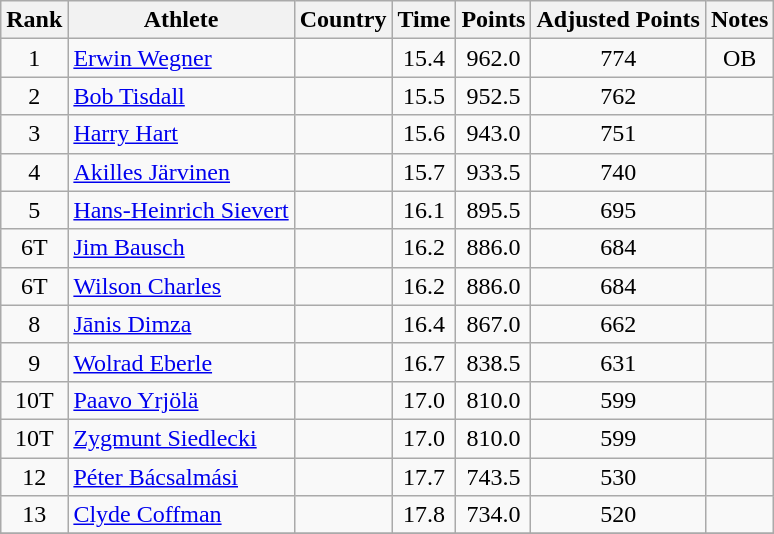<table class="wikitable sortable" style="text-align:center">
<tr>
<th>Rank</th>
<th>Athlete</th>
<th>Country</th>
<th>Time</th>
<th>Points</th>
<th>Adjusted Points</th>
<th>Notes</th>
</tr>
<tr>
<td>1</td>
<td align=left><a href='#'>Erwin Wegner</a></td>
<td align=left></td>
<td>15.4</td>
<td>962.0</td>
<td>774</td>
<td>OB</td>
</tr>
<tr>
<td>2</td>
<td align=left><a href='#'>Bob Tisdall</a></td>
<td align=left></td>
<td>15.5</td>
<td>952.5</td>
<td>762</td>
<td></td>
</tr>
<tr>
<td>3</td>
<td align=left><a href='#'>Harry Hart</a></td>
<td align=left></td>
<td>15.6</td>
<td>943.0</td>
<td>751</td>
<td></td>
</tr>
<tr>
<td>4</td>
<td align=left><a href='#'>Akilles Järvinen</a></td>
<td align=left></td>
<td>15.7</td>
<td>933.5</td>
<td>740</td>
<td></td>
</tr>
<tr>
<td>5</td>
<td align=left><a href='#'>Hans-Heinrich Sievert</a></td>
<td align=left></td>
<td>16.1</td>
<td>895.5</td>
<td>695</td>
<td></td>
</tr>
<tr>
<td>6T</td>
<td align=left><a href='#'>Jim Bausch</a></td>
<td align=left></td>
<td>16.2</td>
<td>886.0</td>
<td>684</td>
<td></td>
</tr>
<tr>
<td>6T</td>
<td align=left><a href='#'>Wilson Charles</a></td>
<td align=left></td>
<td>16.2</td>
<td>886.0</td>
<td>684</td>
<td></td>
</tr>
<tr>
<td>8</td>
<td align=left><a href='#'>Jānis Dimza</a></td>
<td align=left></td>
<td>16.4</td>
<td>867.0</td>
<td>662</td>
<td></td>
</tr>
<tr>
<td>9</td>
<td align=left><a href='#'>Wolrad Eberle</a></td>
<td align=left></td>
<td>16.7</td>
<td>838.5</td>
<td>631</td>
<td></td>
</tr>
<tr>
<td>10T</td>
<td align=left><a href='#'>Paavo Yrjölä</a></td>
<td align=left></td>
<td>17.0</td>
<td>810.0</td>
<td>599</td>
<td></td>
</tr>
<tr>
<td>10T</td>
<td align=left><a href='#'>Zygmunt Siedlecki</a></td>
<td align=left></td>
<td>17.0</td>
<td>810.0</td>
<td>599</td>
<td></td>
</tr>
<tr>
<td>12</td>
<td align=left><a href='#'>Péter Bácsalmási</a></td>
<td align=left></td>
<td>17.7</td>
<td>743.5</td>
<td>530</td>
<td></td>
</tr>
<tr>
<td>13</td>
<td align=left><a href='#'>Clyde Coffman</a></td>
<td align=left></td>
<td>17.8</td>
<td>734.0</td>
<td>520</td>
<td></td>
</tr>
<tr>
</tr>
</table>
